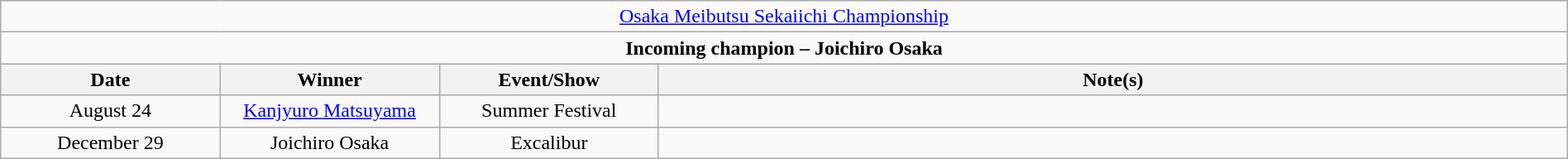<table class="wikitable" style="text-align:center; width:100%;">
<tr>
<td colspan="4" style="text-align: center;"><a href='#'>Osaka Meibutsu Sekaiichi Championship</a></td>
</tr>
<tr>
<td colspan="4" style="text-align: center;"><strong>Incoming champion – Joichiro Osaka</strong></td>
</tr>
<tr>
<th width=14%>Date</th>
<th width=14%>Winner</th>
<th width=14%>Event/Show</th>
<th width=58%>Note(s)</th>
</tr>
<tr>
<td>August 24</td>
<td><a href='#'>Kanjyuro Matsuyama</a></td>
<td>Summer Festival</td>
<td></td>
</tr>
<tr>
<td>December 29</td>
<td>Joichiro Osaka</td>
<td>Excalibur</td>
<td></td>
</tr>
</table>
